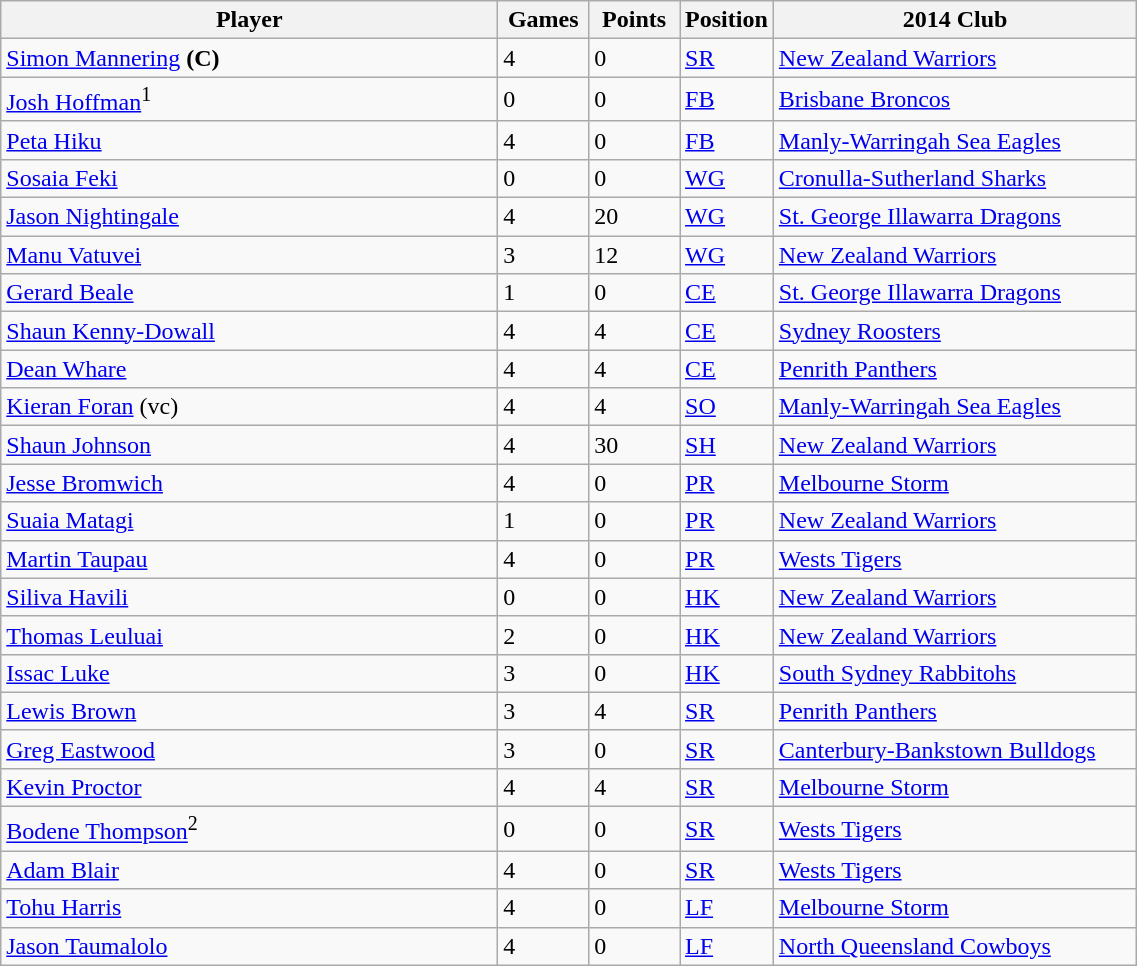<table class="wikitable sortable" style="width:60%;text-align:left">
<tr bgcolor=#FFFFFF>
<th !width=22%>Player</th>
<th width=8%>Games</th>
<th width=8%>Points</th>
<th width=8%>Position</th>
<th width=32%>2014 Club</th>
</tr>
<tr>
<td><a href='#'>Simon Mannering</a> <strong>(C)</strong></td>
<td>4</td>
<td>0</td>
<td><a href='#'>SR</a></td>
<td> <a href='#'>New Zealand Warriors</a></td>
</tr>
<tr>
<td><a href='#'>Josh Hoffman</a><sup>1</sup></td>
<td>0</td>
<td>0</td>
<td><a href='#'>FB</a></td>
<td> <a href='#'>Brisbane Broncos</a></td>
</tr>
<tr>
<td><a href='#'>Peta Hiku</a></td>
<td>4</td>
<td>0</td>
<td><a href='#'>FB</a></td>
<td> <a href='#'>Manly-Warringah Sea Eagles</a></td>
</tr>
<tr>
<td><a href='#'>Sosaia Feki</a></td>
<td>0</td>
<td>0</td>
<td><a href='#'>WG</a></td>
<td> <a href='#'>Cronulla-Sutherland Sharks</a></td>
</tr>
<tr>
<td><a href='#'>Jason Nightingale</a></td>
<td>4</td>
<td>20</td>
<td><a href='#'>WG</a></td>
<td> <a href='#'>St. George Illawarra Dragons</a></td>
</tr>
<tr>
<td><a href='#'>Manu Vatuvei</a></td>
<td>3</td>
<td>12</td>
<td><a href='#'>WG</a></td>
<td> <a href='#'>New Zealand Warriors</a></td>
</tr>
<tr>
<td><a href='#'>Gerard Beale</a></td>
<td>1</td>
<td>0</td>
<td><a href='#'>CE</a></td>
<td> <a href='#'>St. George Illawarra Dragons</a></td>
</tr>
<tr>
<td><a href='#'>Shaun Kenny-Dowall</a></td>
<td>4</td>
<td>4</td>
<td><a href='#'>CE</a></td>
<td> <a href='#'>Sydney Roosters</a></td>
</tr>
<tr>
<td><a href='#'>Dean Whare</a></td>
<td>4</td>
<td>4</td>
<td><a href='#'>CE</a></td>
<td> <a href='#'>Penrith Panthers</a></td>
</tr>
<tr>
<td><a href='#'>Kieran Foran</a> (vc)</td>
<td>4</td>
<td>4</td>
<td><a href='#'>SO</a></td>
<td> <a href='#'>Manly-Warringah Sea Eagles</a></td>
</tr>
<tr>
<td><a href='#'>Shaun Johnson</a></td>
<td>4</td>
<td>30</td>
<td><a href='#'>SH</a></td>
<td> <a href='#'>New Zealand Warriors</a></td>
</tr>
<tr>
<td><a href='#'>Jesse Bromwich</a></td>
<td>4</td>
<td>0</td>
<td><a href='#'>PR</a></td>
<td> <a href='#'>Melbourne Storm</a></td>
</tr>
<tr>
<td><a href='#'>Suaia Matagi</a></td>
<td>1</td>
<td>0</td>
<td><a href='#'>PR</a></td>
<td> <a href='#'>New Zealand Warriors</a></td>
</tr>
<tr>
<td><a href='#'>Martin Taupau</a></td>
<td>4</td>
<td>0</td>
<td><a href='#'>PR</a></td>
<td> <a href='#'>Wests Tigers</a></td>
</tr>
<tr>
<td><a href='#'>Siliva Havili</a></td>
<td>0</td>
<td>0</td>
<td><a href='#'>HK</a></td>
<td> <a href='#'>New Zealand Warriors</a></td>
</tr>
<tr>
<td><a href='#'>Thomas Leuluai</a></td>
<td>2</td>
<td>0</td>
<td><a href='#'>HK</a></td>
<td> <a href='#'>New Zealand Warriors</a></td>
</tr>
<tr>
<td><a href='#'>Issac Luke</a></td>
<td>3</td>
<td>0</td>
<td><a href='#'>HK</a></td>
<td> <a href='#'>South Sydney Rabbitohs</a></td>
</tr>
<tr>
<td><a href='#'>Lewis Brown</a></td>
<td>3</td>
<td>4</td>
<td><a href='#'>SR</a></td>
<td> <a href='#'>Penrith Panthers</a></td>
</tr>
<tr>
<td><a href='#'>Greg Eastwood</a></td>
<td>3</td>
<td>0</td>
<td><a href='#'>SR</a></td>
<td> <a href='#'>Canterbury-Bankstown Bulldogs</a></td>
</tr>
<tr>
<td><a href='#'>Kevin Proctor</a></td>
<td>4</td>
<td>4</td>
<td><a href='#'>SR</a></td>
<td> <a href='#'>Melbourne Storm</a></td>
</tr>
<tr>
<td><a href='#'>Bodene Thompson</a><sup>2</sup></td>
<td>0</td>
<td>0</td>
<td><a href='#'>SR</a></td>
<td> <a href='#'>Wests Tigers</a></td>
</tr>
<tr>
<td><a href='#'>Adam Blair</a></td>
<td>4</td>
<td>0</td>
<td><a href='#'>SR</a></td>
<td> <a href='#'>Wests Tigers</a></td>
</tr>
<tr>
<td><a href='#'>Tohu Harris</a></td>
<td>4</td>
<td>0</td>
<td><a href='#'>LF</a></td>
<td> <a href='#'>Melbourne Storm</a></td>
</tr>
<tr>
<td><a href='#'>Jason Taumalolo</a></td>
<td>4</td>
<td>0</td>
<td><a href='#'>LF</a></td>
<td> <a href='#'>North Queensland Cowboys</a></td>
</tr>
</table>
